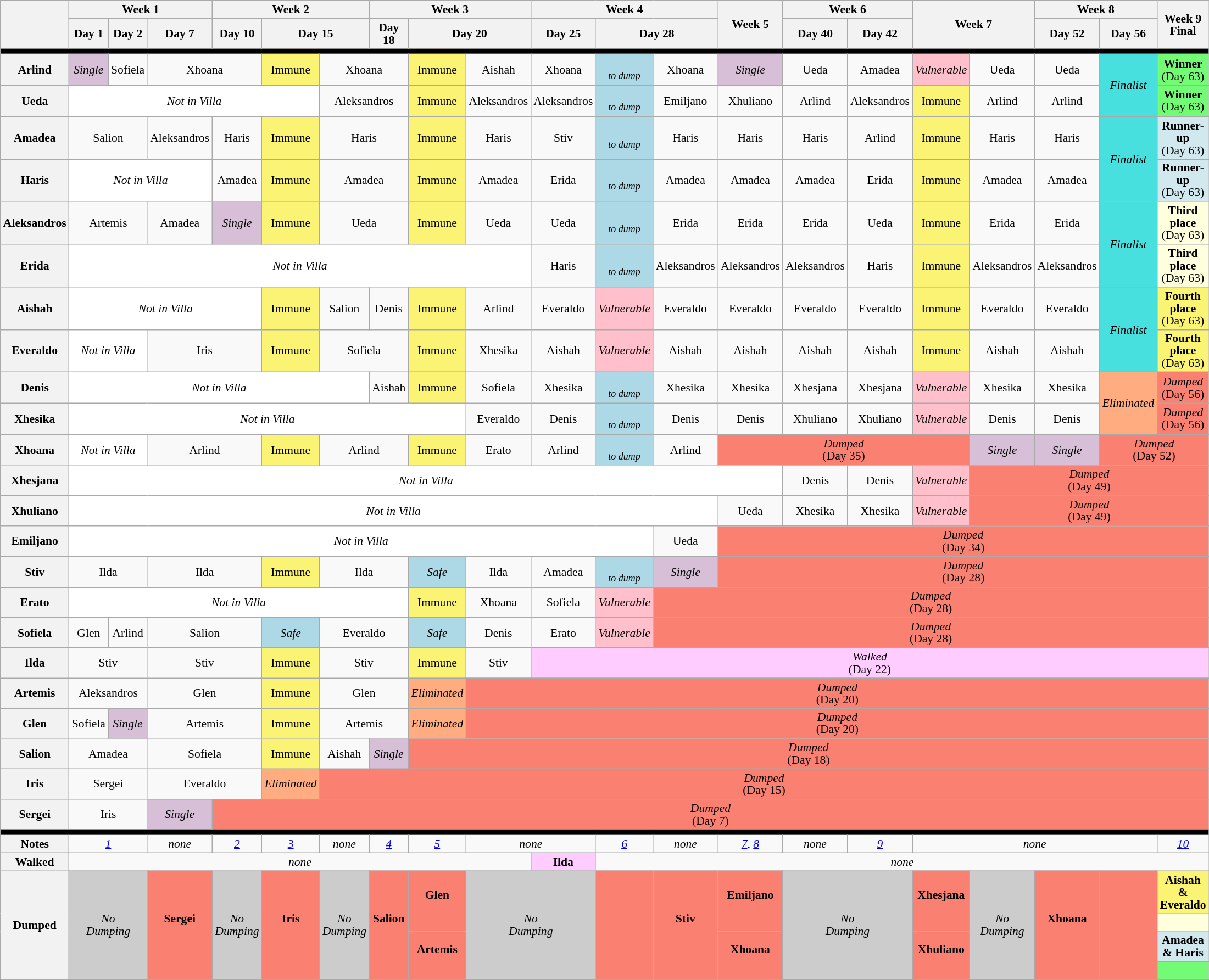<table class="wikitable" style="text-align:center; font-size:90%; line-height:15px; width:100%">
<tr>
<th style="width:4%" rowspan="2"></th>
<th style="width:4%" colspan="3">Week 1</th>
<th style="width:4%" colspan="3">Week 2</th>
<th style="width:4%" colspan="3">Week 3</th>
<th style="width:4%" colspan="3">Week 4</th>
<th style="width:4%" colspan="1" rowspan="2">Week 5</th>
<th style="width:4%" colspan="2">Week 6</th>
<th style="width:4%" colspan="2" rowspan="2">Week 7</th>
<th style="width:4%" colspan="2">Week 8</th>
<th style="width:4%" colspan="1" rowspan="2">Week 9<br>Final</th>
</tr>
<tr>
<th style="width:4%">Day 1</th>
<th style="width:4%">Day 2</th>
<th style="width:4%">Day 7</th>
<th style="width:4%">Day 10</th>
<th style="width:4%" colspan="2">Day 15</th>
<th style="width:4%">Day 18</th>
<th style="width:4%" colspan="2">Day 20</th>
<th style="width:4%">Day 25</th>
<th style="width:4%" colspan="2">Day 28</th>
<th style="width:4%">Day 40</th>
<th style="width:4%">Day 42</th>
<th style="width:4%">Day 52</th>
<th style="width:4%">Day 56</th>
</tr>
<tr>
<th style="background:#000" colspan="21"></th>
</tr>
<tr>
<th>Arlind</th>
<td bgcolor="thistle"><em>Single</em></td>
<td>Sofiela</td>
<td colspan="2">Xhoana</td>
<td style="background:#FBF373">Immune</td>
<td colspan="2">Xhoana</td>
<td style="background:#FBF373">Immune</td>
<td>Aishah</td>
<td>Xhoana</td>
<td bgcolor="lightblue"><br><small><em>to dump</em></small></td>
<td>Xhoana</td>
<td bgcolor="thistle"><em>Single</em></td>
<td>Ueda</td>
<td>Amadea</td>
<td bgcolor="pink"><em>Vulnerable</em></td>
<td>Ueda</td>
<td>Ueda</td>
<td rowspan="2" style="background:#48DFDF;"><em>Finalist</em></td>
<td bgcolor="73FB76"><strong>Winner</strong><br> (Day 63)</td>
</tr>
<tr>
<th>Ueda</th>
<td colspan="5" style="background:#fff;"><em>Not in Villa</em></td>
<td colspan="2">Aleksandros</td>
<td style="background:#FBF373">Immune</td>
<td>Aleksandros</td>
<td>Aleksandros</td>
<td bgcolor="lightblue"><br><small><em>to dump</em></small></td>
<td>Emiljano</td>
<td>Xhuliano</td>
<td>Arlind</td>
<td>Aleksandros</td>
<td style="background:#FBF373">Immune</td>
<td>Arlind</td>
<td>Arlind</td>
<td bgcolor="73FB76"><strong>Winner</strong><br> (Day 63)</td>
</tr>
<tr>
<th>Amadea</th>
<td colspan="2">Salion</td>
<td>Aleksandros</td>
<td>Haris</td>
<td style="background:#FBF373">Immune</td>
<td colspan="2">Haris</td>
<td style="background:#FBF373">Immune</td>
<td>Haris</td>
<td>Stiv</td>
<td bgcolor="lightblue"><br><small><em>to dump</em></small></td>
<td>Haris</td>
<td>Haris</td>
<td>Haris</td>
<td>Arlind</td>
<td style="background:#FBF373">Immune</td>
<td>Haris</td>
<td>Haris</td>
<td rowspan="2" style="background:#48DFDF;"><em>Finalist</em></td>
<td bgcolor="D1E8EF"><strong>Runner-up</strong><br> (Day 63)</td>
</tr>
<tr>
<th>Haris</th>
<td colspan="3" style="background:#fff;"><em>Not in Villa</em></td>
<td>Amadea</td>
<td style="background:#FBF373">Immune</td>
<td colspan="2">Amadea</td>
<td style="background:#FBF373">Immune</td>
<td>Amadea</td>
<td>Erida</td>
<td bgcolor="lightblue"><br><small><em>to dump</em></small></td>
<td>Amadea</td>
<td>Amadea</td>
<td>Amadea</td>
<td>Erida</td>
<td style="background:#FBF373">Immune</td>
<td>Amadea</td>
<td>Amadea</td>
<td bgcolor="D1E8EF"><strong>Runner-up</strong><br> (Day 63)</td>
</tr>
<tr>
<th>Aleksandros</th>
<td colspan="2">Artemis</td>
<td>Amadea</td>
<td bgcolor="thistle"><em>Single</em></td>
<td style="background:#FBF373">Immune</td>
<td colspan="2">Ueda</td>
<td style="background:#FBF373">Immune</td>
<td>Ueda</td>
<td>Ueda</td>
<td bgcolor="lightblue"><br><small><em>to dump</em></small></td>
<td>Erida</td>
<td>Erida</td>
<td>Erida</td>
<td>Ueda</td>
<td style="background:#FBF373">Immune</td>
<td>Erida</td>
<td>Erida</td>
<td rowspan="2" style="background:#48DFDF;"><em>Finalist</em></td>
<td style="background:#FFFFDD;"><strong>Third place</strong><br> (Day 63)</td>
</tr>
<tr>
<th>Erida</th>
<td colspan="9" style="background:#fff;"><em>Not in Villa</em></td>
<td>Haris</td>
<td bgcolor="lightblue"><br><small><em>to dump</em></small></td>
<td>Aleksandros</td>
<td>Aleksandros</td>
<td>Aleksandros</td>
<td>Haris</td>
<td style="background:#FBF373">Immune</td>
<td>Aleksandros</td>
<td>Aleksandros</td>
<td style="background:#FFFFDD;"><strong>Third place</strong><br> (Day 63)</td>
</tr>
<tr>
<th>Aishah</th>
<td colspan="4" style="background:#fff;"><em>Not in Villa</em></td>
<td style="background:#FBF373">Immune</td>
<td>Salion</td>
<td>Denis</td>
<td style="background:#FBF373">Immune</td>
<td>Arlind</td>
<td>Everaldo</td>
<td bgcolor="pink"><em>Vulnerable</em></td>
<td>Everaldo</td>
<td>Everaldo</td>
<td>Everaldo</td>
<td>Everaldo</td>
<td style="background:#FBF373">Immune</td>
<td>Everaldo</td>
<td>Everaldo</td>
<td rowspan="2" style="background:#48DFDF;"><em>Finalist</em></td>
<td style="background:#FBF373;"><strong>Fourth place</strong><br> (Day 63)</td>
</tr>
<tr>
<th>Everaldo</th>
<td colspan="2" style="background:#fff;"><em>Not in Villa</em></td>
<td colspan="2">Iris</td>
<td style="background:#FBF373">Immune</td>
<td colspan="2">Sofiela</td>
<td style="background:#FBF373">Immune</td>
<td>Xhesika</td>
<td>Aishah</td>
<td bgcolor="pink"><em>Vulnerable</em></td>
<td>Aishah</td>
<td>Aishah</td>
<td>Aishah</td>
<td>Aishah</td>
<td style="background:#FBF373">Immune</td>
<td>Aishah</td>
<td>Aishah</td>
<td style="background:#FBF373;"><strong>Fourth place</strong><br> (Day 63)</td>
</tr>
<tr>
<th>Denis</th>
<td colspan="6" style="background:#fff;"><em>Not in Villa</em></td>
<td>Aishah</td>
<td style="background:#FBF373">Immune</td>
<td>Sofiela</td>
<td>Xhesika</td>
<td bgcolor="lightblue"><br><small><em>to dump</em></small></td>
<td>Xhesika</td>
<td>Xhesika</td>
<td>Xhesjana</td>
<td>Xhesjana</td>
<td bgcolor="pink"><em>Vulnerable</em></td>
<td>Xhesika</td>
<td>Xhesika</td>
<td rowspan="2" bgcolor="#ffad80"><em>Eliminated</em></td>
<td style="background:salmon;"><em>Dumped</em><br>(Day 56)</td>
</tr>
<tr>
<th>Xhesika</th>
<td colspan="8" style="background:#fff;"><em>Not in Villa</em></td>
<td>Everaldo</td>
<td>Denis</td>
<td bgcolor="lightblue"><br><small><em>to dump</em></small></td>
<td>Denis</td>
<td>Denis</td>
<td>Xhuliano</td>
<td>Xhuliano</td>
<td bgcolor="pink"><em>Vulnerable</em></td>
<td>Denis</td>
<td>Denis</td>
<td style="background:salmon;"><em>Dumped</em><br>(Day 56)</td>
</tr>
<tr>
<th>Xhoana</th>
<td colspan="2" style="background:#fff;"><em>Not in Villa</em></td>
<td colspan="2">Arlind</td>
<td style="background:#FBF373">Immune</td>
<td colspan="2">Arlind</td>
<td style="background:#FBF373">Immune</td>
<td>Erato</td>
<td>Arlind</td>
<td bgcolor="lightblue"><br><small><em>to dump</em></small></td>
<td>Arlind</td>
<td colspan="4" style="background:salmon;"><em>Dumped</em><br>(Day 35)</td>
<td bgcolor="thistle"><em>Single</em></td>
<td bgcolor="thistle"><em>Single</em></td>
<td colspan="2" style="background:salmon;"><em>Dumped</em><br>(Day 52)</td>
</tr>
<tr>
<th>Xhesjana</th>
<td colspan="13" style="background:#fff;"><em>Not in Villa</em></td>
<td>Denis</td>
<td>Denis</td>
<td bgcolor="pink"><em>Vulnerable</em></td>
<td colspan="4" style="background:salmon;"><em>Dumped</em><br>(Day 49)</td>
</tr>
<tr>
<th>Xhuliano</th>
<td colspan="12" style="background:#fff;"><em>Not in Villa</em></td>
<td>Ueda</td>
<td>Xhesika</td>
<td>Xhesika</td>
<td bgcolor="pink"><em>Vulnerable</em></td>
<td colspan="4" style="background:salmon;"><em>Dumped</em><br>(Day 49)</td>
</tr>
<tr>
<th>Emiljano</th>
<td colspan="11" style="background:#fff;"><em>Not in Villa</em></td>
<td>Ueda</td>
<td colspan="8" style="background:salmon;"><em>Dumped</em><br>(Day 34)</td>
</tr>
<tr>
<th>Stiv</th>
<td colspan="2">Ilda</td>
<td colspan="2">Ilda</td>
<td style="background:#FBF373">Immune</td>
<td colspan="2">Ilda</td>
<td style="background:lightblue"><em>Safe</em></td>
<td>Ilda</td>
<td>Amadea</td>
<td bgcolor="lightblue"><br><small><em>to dump</em></small></td>
<td bgcolor="thistle"><em>Single</em></td>
<td colspan="8" style="background:salmon;"><em>Dumped</em><br>(Day 28)</td>
</tr>
<tr>
<th>Erato</th>
<td colspan="7" style="background:#fff;"><em>Not in Villa</em></td>
<td style="background:#FBF373">Immune</td>
<td>Xhoana</td>
<td>Sofiela</td>
<td bgcolor="pink"><em>Vulnerable</em></td>
<td colspan="9" style="background:salmon;"><em>Dumped</em><br>(Day 28)</td>
</tr>
<tr>
<th>Sofiela</th>
<td>Glen</td>
<td>Arlind</td>
<td colspan="2">Salion</td>
<td style="background:lightblue"><em>Safe</em></td>
<td colspan="2">Everaldo</td>
<td style="background:lightblue"><em>Safe</em></td>
<td>Denis</td>
<td>Erato</td>
<td bgcolor="pink"><em>Vulnerable</em></td>
<td colspan="9" style="background:salmon;"><em>Dumped</em><br>(Day 28)</td>
</tr>
<tr>
<th>Ilda</th>
<td colspan="2">Stiv</td>
<td colspan="2">Stiv</td>
<td style="background:#FBF373">Immune</td>
<td colspan="2">Stiv</td>
<td style="background:#FBF373">Immune</td>
<td>Stiv</td>
<td colspan="11" style="background:#fcf"><em>Walked</em><br>(Day 22)</td>
</tr>
<tr>
<th>Artemis</th>
<td colspan="2">Aleksandros</td>
<td colspan="2">Glen</td>
<td style="background:#FBF373">Immune</td>
<td colspan="2">Glen</td>
<td style="background:#ffad80"><em>Eliminated</em></td>
<td colspan="12" style="background:salmon;"><em>Dumped</em><br>(Day 20)</td>
</tr>
<tr>
<th>Glen</th>
<td>Sofiela</td>
<td bgcolor="thistle"><em>Single</em></td>
<td colspan="2">Artemis</td>
<td style="background:#FBF373">Immune</td>
<td colspan="2">Artemis</td>
<td style="background:#ffad80"><em>Eliminated</em></td>
<td colspan="12" style="background:salmon;"><em>Dumped</em><br>(Day 20)</td>
</tr>
<tr>
<th>Salion</th>
<td colspan="2">Amadea</td>
<td colspan="2">Sofiela</td>
<td style="background:#FBF373">Immune</td>
<td>Aishah</td>
<td bgcolor="thistle"><em>Single</em></td>
<td colspan="13" style="background:salmon;"><em>Dumped</em><br>(Day 18)</td>
</tr>
<tr>
<th>Iris</th>
<td colspan="2">Sergei</td>
<td colspan="2">Everaldo</td>
<td style="background:#ffad80"><em>Eliminated</em></td>
<td colspan="15" style="background:salmon;"><em>Dumped</em><br>(Day 15)</td>
</tr>
<tr>
<th>Sergei</th>
<td colspan="2">Iris</td>
<td bgcolor="thistle"><em>Single</em></td>
<td colspan="17" style="background:salmon;"><em>Dumped</em><br>(Day 7)</td>
</tr>
<tr>
<th style="background:#000" colspan="21"></th>
</tr>
<tr>
<th>Notes</th>
<td colspan="2"><em><a href='#'>1</a></em></td>
<td><em>none</em></td>
<td><em><a href='#'>2</a></em></td>
<td><em><a href='#'>3</a></em></td>
<td><em>none</em></td>
<td><em><a href='#'>4</a></em></td>
<td><em><a href='#'>5</a></em></td>
<td colspan="2"><em>none</em></td>
<td><em><a href='#'>6</a></em></td>
<td><em>none</em></td>
<td><em><a href='#'>7</a>, <a href='#'>8</a></em></td>
<td><em>none</em></td>
<td><em><a href='#'>9</a></em></td>
<td colspan="4"><em>none</em></td>
<td><em><a href='#'>10</a></em></td>
</tr>
<tr>
<th>Walked</th>
<td colspan="9"><em>none</em></td>
<td style="background:#fcf"><strong>Ilda</strong></td>
<td colspan="10"><em>none</em></td>
</tr>
<tr>
<th rowspan="4">Dumped</th>
<td rowspan="4" style="background:#ccc" colspan="2"><em>No<br>Dumping</em></td>
<td rowspan="4" style="background:salmon"><strong>Sergei</strong><br><small><br></small></td>
<td rowspan="4" style="background:#ccc"><em>No<br>Dumping</em></td>
<td rowspan="4" style="background:salmon"><strong>Iris</strong><br><small><br></small></td>
<td rowspan="4" style="background:#ccc"><em>No<br>Dumping</em></td>
<td rowspan="4" style="background:salmon"><strong>Salion</strong><br><small><br></small></td>
<td rowspan="2" style="background:salmon"><strong>Glen</strong><br><small><br></small></td>
<td colspan="2" rowspan="4" style="background:#ccc"><em>No<br>Dumping</em></td>
<td rowspan="4" style="background:salmon"><strong></strong><br><small><br></small></td>
<td rowspan="4" style="background:salmon"><strong>Stiv</strong><br><small><br></small></td>
<td rowspan="2" style="background:salmon"><strong>Emiljano</strong><br><small><br></small></td>
<td rowspan="4" colspan="2" style="background:#ccc"><em>No<br>Dumping</em></td>
<td rowspan="2" style="background:salmon"><strong>Xhesjana</strong><br><small><br></small></td>
<td rowspan="4" style="background:#ccc"><em>No<br>Dumping</em></td>
<td rowspan="4" style="background:salmon"><strong>Xhoana</strong><br><small><br></small></td>
<td rowspan="4" style="background:salmon"><strong></strong><br><small><br></small></td>
<td style="background:#FBF373"><strong>Aishah & Everaldo</strong><br><small></small></td>
</tr>
<tr>
<td style="background:#FFFFDD"><br><small></small></td>
</tr>
<tr>
<td rowspan="2" style="background:salmon"><strong>Artemis</strong><br><small><br></small></td>
<td rowspan="2" style="background:salmon"><strong>Xhoana</strong><br><small><br></small></td>
<td rowspan="2" style="background:salmon"><strong>Xhuliano</strong><br><small><br></small></td>
<td style="background:#D1E8EF"><strong>Amadea & Haris</strong><br><small></small></td>
</tr>
<tr>
<td style="background:#73FB76"><br><small></small></td>
</tr>
<tr>
</tr>
</table>
